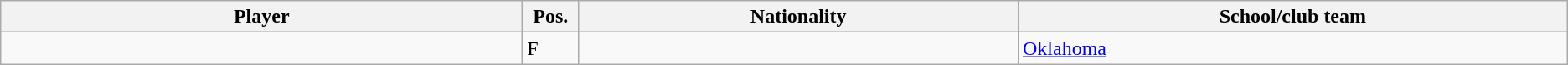<table class="wikitable sortable sortable">
<tr>
<th style="width:19%;">Player</th>
<th style="width:1%;">Pos.</th>
<th style="width:16%;">Nationality</th>
<th style="width:20%;">School/club team</th>
</tr>
<tr>
<td></td>
<td>F</td>
<td></td>
<td><a href='#'>Oklahoma</a> </td>
</tr>
</table>
